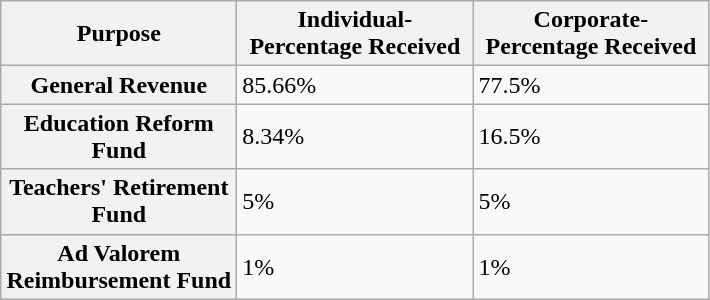<table class="wikitable">
<tr>
<th width=150>Purpose</th>
<th width=150>Individual-Percentage Received</th>
<th width=150>Corporate-Percentage Received</th>
</tr>
<tr>
<th>General Revenue</th>
<td>85.66%</td>
<td>77.5%</td>
</tr>
<tr>
<th>Education Reform Fund</th>
<td>8.34%</td>
<td>16.5%</td>
</tr>
<tr>
<th>Teachers' Retirement Fund</th>
<td>5%</td>
<td>5%</td>
</tr>
<tr>
<th>Ad Valorem Reimbursement Fund</th>
<td>1%</td>
<td>1%</td>
</tr>
</table>
